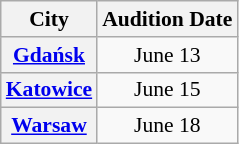<table class="wikitable" style="font-size:90%; text-align:center">
<tr>
<th>City</th>
<th>Audition Date</th>
</tr>
<tr>
<th><a href='#'>Gdańsk</a></th>
<td>June 13</td>
</tr>
<tr>
<th><a href='#'>Katowice</a></th>
<td>June 15</td>
</tr>
<tr>
<th><a href='#'>Warsaw</a></th>
<td>June 18</td>
</tr>
</table>
